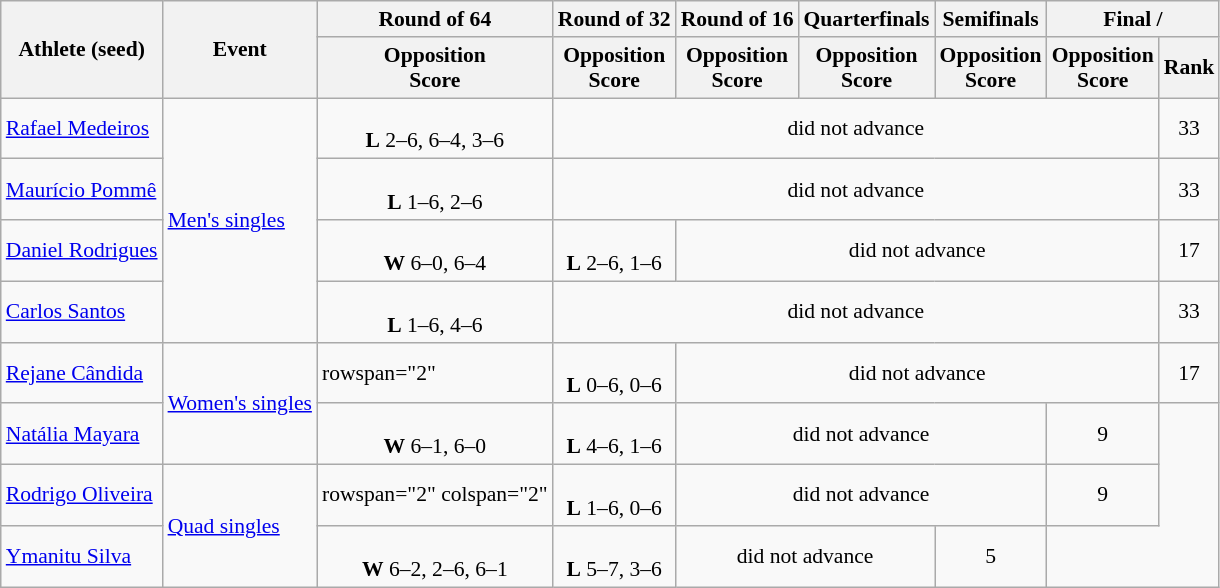<table class=wikitable style="font-size:90%">
<tr>
<th rowspan="2">Athlete (seed)</th>
<th rowspan="2">Event</th>
<th>Round of 64</th>
<th>Round of 32</th>
<th>Round of 16</th>
<th>Quarterfinals</th>
<th>Semifinals</th>
<th colspan="2">Final / </th>
</tr>
<tr>
<th>Opposition<br>Score</th>
<th>Opposition<br>Score</th>
<th>Opposition<br>Score</th>
<th>Opposition<br>Score</th>
<th>Opposition<br>Score</th>
<th>Opposition<br>Score</th>
<th>Rank</th>
</tr>
<tr>
<td><a href='#'>Rafael Medeiros</a></td>
<td rowspan="4"><a href='#'>Men's singles</a></td>
<td align="center"><br> <strong>L</strong> 2–6, 6–4, 3–6</td>
<td align="center" colspan=5>did not advance</td>
<td align="center">33</td>
</tr>
<tr>
<td><a href='#'>Maurício Pommê</a></td>
<td align="center"><br> <strong>L</strong> 1–6, 2–6</td>
<td align="center" colspan=5>did not advance</td>
<td align="center">33</td>
</tr>
<tr>
<td><a href='#'>Daniel Rodrigues</a></td>
<td align="center"><br> <strong>W</strong> 6–0, 6–4</td>
<td align="center"><br> <strong>L</strong> 2–6, 1–6</td>
<td align="center" colspan=4>did not advance</td>
<td align="center">17</td>
</tr>
<tr>
<td><a href='#'>Carlos Santos</a></td>
<td align="center"><br> <strong>L</strong> 1–6, 4–6</td>
<td align="center" colspan=5>did not advance</td>
<td align="center">33</td>
</tr>
<tr>
<td><a href='#'>Rejane Cândida</a></td>
<td rowspan="2"><a href='#'>Women's singles</a></td>
<td>rowspan="2" </td>
<td align="center"><br> <strong>L</strong> 0–6, 0–6</td>
<td align="center" colspan=4>did not advance</td>
<td align="center">17</td>
</tr>
<tr>
<td><a href='#'>Natália Mayara</a></td>
<td align="center"><br> <strong>W</strong> 6–1, 6–0</td>
<td align="center"><br> <strong>L</strong> 4–6, 1–6</td>
<td align="center" colspan=3>did not advance</td>
<td align="center">9</td>
</tr>
<tr>
<td><a href='#'>Rodrigo Oliveira</a></td>
<td rowspan="2"><a href='#'>Quad singles</a></td>
<td>rowspan="2" colspan="2" </td>
<td align="center"><br> <strong>L</strong> 1–6, 0–6</td>
<td align="center" colspan=3>did not advance</td>
<td align="center">9</td>
</tr>
<tr>
<td><a href='#'>Ymanitu Silva</a></td>
<td align="center"><br> <strong>W</strong> 6–2, 2–6, 6–1</td>
<td align="center"><br> <strong>L</strong> 5–7, 3–6</td>
<td align="center" colspan=2>did not advance</td>
<td align="center">5</td>
</tr>
</table>
